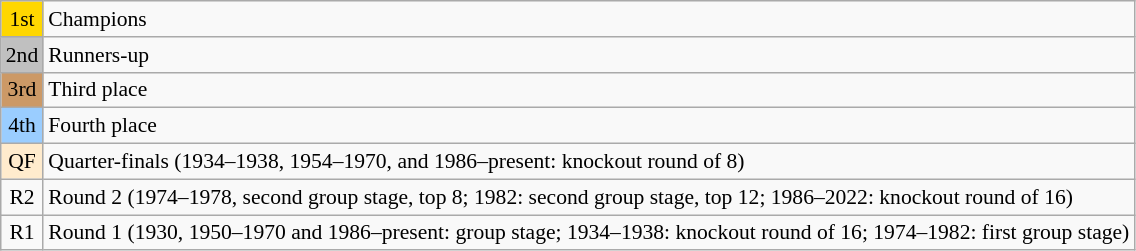<table class="wikitable" style="font-size:90%">
<tr>
<td style="text-align:center;width:10px;background:gold">1st</td>
<td>Champions</td>
</tr>
<tr>
<td style="text-align:center;width:10px;background:silver">2nd</td>
<td>Runners-up</td>
</tr>
<tr>
<td style="text-align:center;width:10px;background:#cc9966">3rd</td>
<td>Third place</td>
</tr>
<tr>
<td style="text-align:center;width:10px;background:#9acdff">4th</td>
<td>Fourth place</td>
</tr>
<tr>
<td style="text-align:center;width:10px;background:#ffebcd">QF</td>
<td>Quarter-finals (1934–1938, 1954–1970, and 1986–present: knockout round of 8)</td>
</tr>
<tr>
<td style="text-align:center;width:10px">R2</td>
<td>Round 2 (1974–1978, second group stage, top 8; 1982: second group stage, top 12; 1986–2022: knockout round of 16)</td>
</tr>
<tr>
<td style="text-align:center;width:10px">R1</td>
<td>Round 1 (1930, 1950–1970 and 1986–present: group stage; 1934–1938: knockout round of 16; 1974–1982: first group stage)</td>
</tr>
</table>
